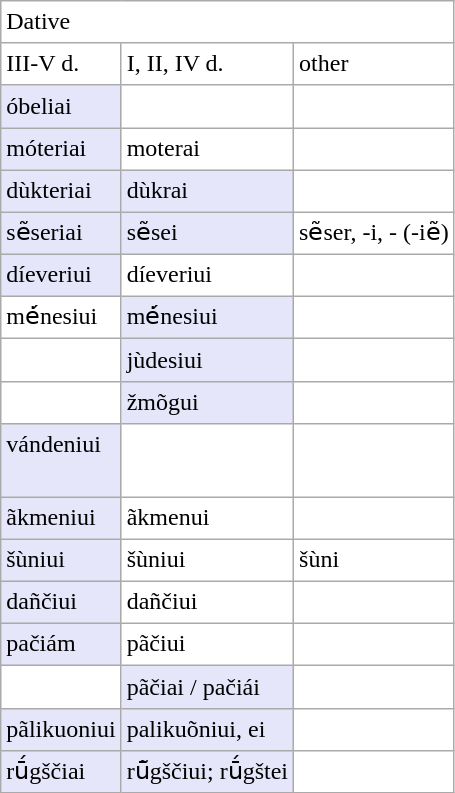<table class=wikitable style="background: #FFFFFF; line-height: 1.3em;">
<tr>
<td colspan=3>Dative</td>
</tr>
<tr>
<td>III-V d.</td>
<td>I, II, IV d.</td>
<td>other</td>
</tr>
<tr>
<td style="background: #E6E6FA">óbeliai</td>
<td></td>
<td></td>
</tr>
<tr>
<td style="background: #E6E6FA">móteriai</td>
<td>moterai</td>
<td></td>
</tr>
<tr>
<td style="background: #E6E6FA">dùkteriai</td>
<td style="background: #E6E6FA">dùkrai</td>
<td></td>
</tr>
<tr>
<td style="background: #E6E6FA">sẽseriai</td>
<td style="background: #E6E6FA">sẽsei</td>
<td>sẽser, -i, - (-iẽ)</td>
</tr>
<tr>
<td style="background: #E6E6FA">díeveriui</td>
<td>díeveriui</td>
<td></td>
</tr>
<tr>
<td>mė́nesiui</td>
<td style="background: #E6E6FA">mė́nesiui</td>
<td></td>
</tr>
<tr>
<td></td>
<td style="background: #E6E6FA">jùdesiui</td>
<td></td>
</tr>
<tr>
<td></td>
<td style="background: #E6E6FA">žmõgui</td>
<td></td>
</tr>
<tr>
<td style="background: #E6E6FA">vándeniui<br> </td>
<td></td>
<td></td>
</tr>
<tr>
<td style="background: #E6E6FA">ãkmeniui</td>
<td>ãkmenui</td>
<td></td>
</tr>
<tr>
<td style="background: #E6E6FA">šùniui</td>
<td>šùniui</td>
<td>šùni</td>
</tr>
<tr>
<td style="background: #E6E6FA">dañčiui</td>
<td>dañčiui</td>
<td></td>
</tr>
<tr>
<td style="background: #E6E6FA">pačiám</td>
<td>pãčiui</td>
<td></td>
</tr>
<tr>
<td></td>
<td style="background: #E6E6FA">pãčiai / pačiái</td>
<td></td>
</tr>
<tr>
<td style="background: #E6E6FA">pãlikuoniui</td>
<td style="background: #E6E6FA">palikuõniui, ei</td>
<td></td>
</tr>
<tr valign=top>
<td style="background: #E6E6FA">rū́gščiai</td>
<td style="background: #E6E6FA">rū̃gščiui; rū́gštei</td>
<td></td>
</tr>
</table>
